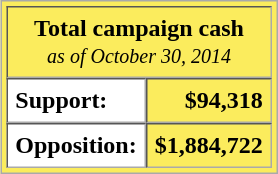<table class="infobox" cellspacing="0" cellpadding="5" border="1"  style="background-color:#FBEC5D; color:black;" style="width:20%;">
<tr>
<td colspan="2" style="background-color:#FBEC5D; color:black;" align="center"><strong>Total campaign cash</strong><br><small><em>as of October 30, 2014</em></small></td>
</tr>
<tr>
<td style="background-color:white; color:black;"><strong>Support:</strong></td>
<td align="right"><strong>$94,318</strong></td>
</tr>
<tr>
<td style="background-color:white; color: black;"><strong>Opposition:</strong></td>
<td align="right"><strong>$1,884,722</strong></td>
</tr>
</table>
